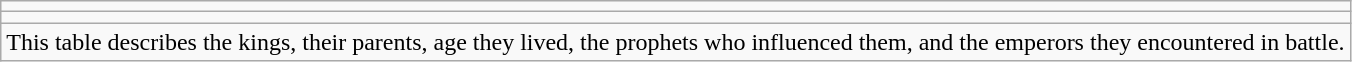<table class="wikitable mw-collapsible mw-collapsed">
<tr>
<td></td>
</tr>
<tr>
<td></td>
</tr>
<tr>
<td>This table describes the kings, their parents, age they lived, the prophets who influenced them, and the emperors they encountered in battle.</td>
</tr>
</table>
